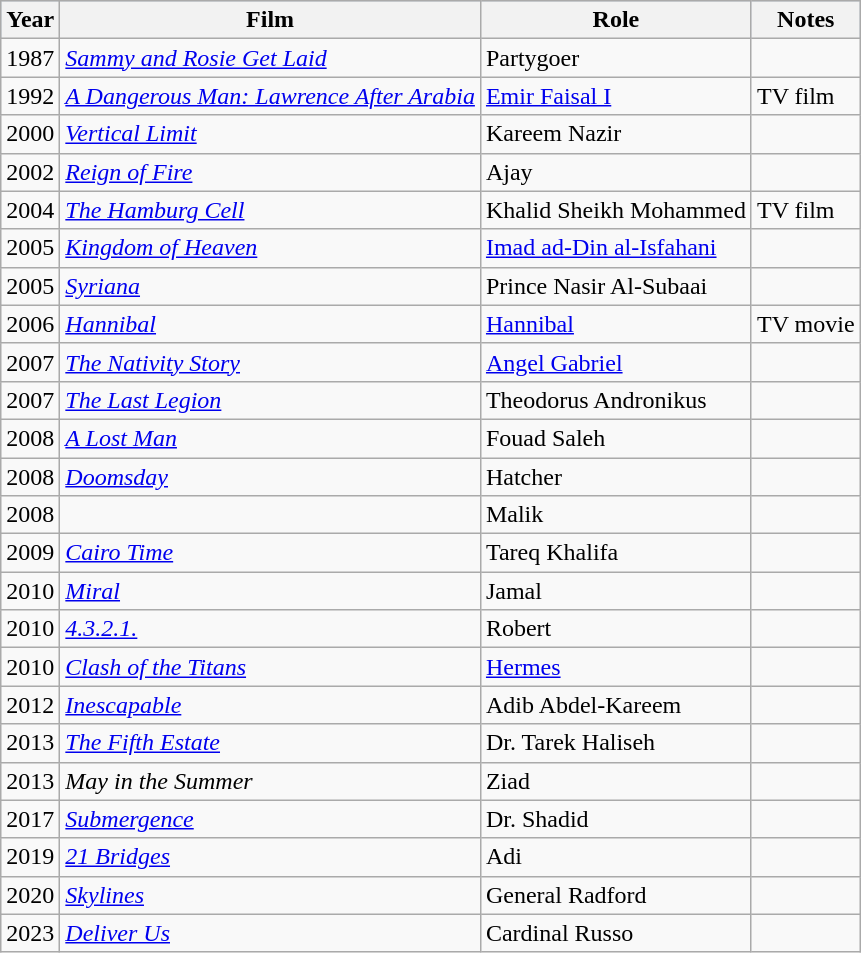<table class="wikitable sortable">
<tr style="background:#B0C4DE;">
<th>Year</th>
<th>Film</th>
<th>Role</th>
<th class="unsortable">Notes</th>
</tr>
<tr>
<td>1987</td>
<td><em><a href='#'>Sammy and Rosie Get Laid</a></em></td>
<td>Partygoer</td>
<td></td>
</tr>
<tr>
<td>1992</td>
<td><em><a href='#'>A Dangerous Man: Lawrence After Arabia</a></em></td>
<td><a href='#'>Emir Faisal I</a></td>
<td>TV film</td>
</tr>
<tr>
<td>2000</td>
<td><em><a href='#'>Vertical Limit</a></em></td>
<td>Kareem Nazir</td>
<td></td>
</tr>
<tr>
<td>2002</td>
<td><em><a href='#'>Reign of Fire</a></em></td>
<td>Ajay</td>
<td></td>
</tr>
<tr>
<td>2004</td>
<td><em><a href='#'>The Hamburg Cell</a></em></td>
<td>Khalid Sheikh Mohammed</td>
<td>TV film</td>
</tr>
<tr>
<td>2005</td>
<td><em><a href='#'>Kingdom of Heaven</a></em></td>
<td><a href='#'>Imad ad-Din al-Isfahani</a></td>
<td></td>
</tr>
<tr>
<td>2005</td>
<td><em><a href='#'>Syriana</a></em></td>
<td>Prince Nasir Al-Subaai</td>
<td></td>
</tr>
<tr>
<td>2006</td>
<td><em><a href='#'>Hannibal</a></em></td>
<td><a href='#'>Hannibal</a></td>
<td>TV movie</td>
</tr>
<tr>
<td>2007</td>
<td><em><a href='#'>The Nativity Story</a></em></td>
<td><a href='#'>Angel Gabriel</a></td>
<td></td>
</tr>
<tr>
<td>2007</td>
<td><em><a href='#'>The Last Legion</a></em></td>
<td>Theodorus Andronikus</td>
<td></td>
</tr>
<tr>
<td>2008</td>
<td><em><a href='#'>A Lost Man</a></em></td>
<td>Fouad Saleh</td>
<td></td>
</tr>
<tr>
<td>2008</td>
<td><em><a href='#'>Doomsday</a></em></td>
<td>Hatcher</td>
<td></td>
</tr>
<tr>
<td>2008</td>
<td><em></em></td>
<td>Malik</td>
<td></td>
</tr>
<tr>
<td>2009</td>
<td><em><a href='#'>Cairo Time</a></em></td>
<td>Tareq Khalifa</td>
<td></td>
</tr>
<tr>
<td>2010</td>
<td><em><a href='#'>Miral</a></em></td>
<td>Jamal</td>
<td></td>
</tr>
<tr>
<td>2010</td>
<td><em><a href='#'>4.3.2.1.</a></em></td>
<td>Robert</td>
<td></td>
</tr>
<tr>
<td>2010</td>
<td><em><a href='#'>Clash of the Titans</a></em></td>
<td><a href='#'>Hermes</a></td>
<td></td>
</tr>
<tr>
<td>2012</td>
<td><em><a href='#'>Inescapable</a></em></td>
<td>Adib Abdel-Kareem</td>
<td></td>
</tr>
<tr>
<td>2013</td>
<td><em><a href='#'>The Fifth Estate</a></em></td>
<td>Dr. Tarek Haliseh</td>
<td></td>
</tr>
<tr>
<td>2013</td>
<td><em>May in the Summer</em></td>
<td>Ziad</td>
<td></td>
</tr>
<tr>
<td>2017</td>
<td><em><a href='#'>Submergence</a></em></td>
<td>Dr. Shadid</td>
<td></td>
</tr>
<tr>
<td>2019</td>
<td><em><a href='#'>21 Bridges</a></em></td>
<td>Adi</td>
<td></td>
</tr>
<tr>
<td>2020</td>
<td><em><a href='#'>Skylines</a></em></td>
<td>General Radford</td>
<td></td>
</tr>
<tr>
<td>2023</td>
<td><em><a href='#'>Deliver Us</a></em></td>
<td>Cardinal Russo</td>
<td></td>
</tr>
</table>
